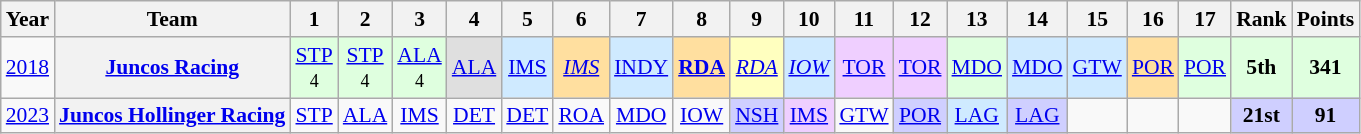<table class="wikitable" style="text-align:center; font-size:90%">
<tr>
<th>Year</th>
<th>Team</th>
<th>1</th>
<th>2</th>
<th>3</th>
<th>4</th>
<th>5</th>
<th>6</th>
<th>7</th>
<th>8</th>
<th>9</th>
<th>10</th>
<th>11</th>
<th>12</th>
<th>13</th>
<th>14</th>
<th>15</th>
<th>16</th>
<th>17</th>
<th>Rank</th>
<th>Points</th>
</tr>
<tr>
<td><a href='#'>2018</a></td>
<th><a href='#'>Juncos Racing</a></th>
<td style="background:#DFFFDF;"><a href='#'>STP</a><br><small>4</small></td>
<td style="background:#DFFFDF;"><a href='#'>STP</a><br><small>4</small></td>
<td style="background:#DFFFDF;"><a href='#'>ALA</a><br><small>4</small></td>
<td style="background:#DFDFDF;"><a href='#'>ALA</a><br></td>
<td style="background:#CFEAFF;"><a href='#'>IMS</a><br></td>
<td style="background:#FFDF9F;"><em><a href='#'>IMS</a></em><br></td>
<td style="background:#CFEAFF;"><a href='#'>INDY</a><br></td>
<td style="background:#FFDF9F;"><strong><a href='#'>RDA</a></strong><br></td>
<td style="background:#FFFFBF;"><em><a href='#'>RDA</a></em><br></td>
<td style="background:#CFEAFF;"><em><a href='#'>IOW</a></em><br></td>
<td style="background:#EFCFFF;"><a href='#'>TOR</a><br></td>
<td style="background:#EFCFFF;"><a href='#'>TOR</a><br></td>
<td style="background:#DFFFDF;"><a href='#'>MDO</a><br></td>
<td style="background:#CFEAFF;"><a href='#'>MDO</a><br></td>
<td style="background:#CFEAFF;"><a href='#'>GTW</a><br></td>
<td style="background:#FFDF9F;"><a href='#'>POR</a><br></td>
<td style="background:#DFFFDF;"><a href='#'>POR</a><br></td>
<th style="background:#DFFFDF;">5th</th>
<th style="background:#DFFFDF;">341</th>
</tr>
<tr>
<td><a href='#'>2023</a></td>
<th><a href='#'>Juncos Hollinger Racing</a></th>
<td><a href='#'>STP</a></td>
<td><a href='#'>ALA</a></td>
<td><a href='#'>IMS</a></td>
<td><a href='#'>DET</a></td>
<td><a href='#'>DET</a></td>
<td><a href='#'>ROA</a></td>
<td><a href='#'>MDO</a></td>
<td><a href='#'>IOW</a></td>
<td style="background:#CFCFFF;"><a href='#'>NSH</a><br></td>
<td style="background:#EFCFFF;"><a href='#'>IMS</a><br></td>
<td><a href='#'>GTW</a></td>
<td style="background:#CFCFFF;"><a href='#'>POR</a><br></td>
<td style="background:#CFEAFF;"><a href='#'>LAG</a><br></td>
<td style="background:#CFCFFF;"><a href='#'>LAG</a><br></td>
<td></td>
<td></td>
<td></td>
<th style="background:#CFCFFF;">21st</th>
<th style="background:#CFCFFF;">91</th>
</tr>
</table>
